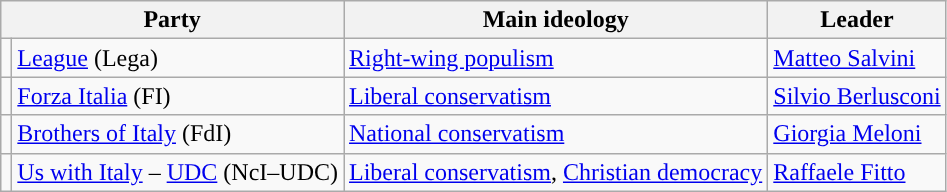<table class=wikitable style=text-align:left>
<tr>
<th colspan=2>Party</th>
<th>Main ideology</th>
<th>Leader</th>
</tr>
<tr>
<td></td>
<td><a href='#'>League</a> (Lega)</td>
<td><a href='#'>Right-wing populism</a></td>
<td><a href='#'>Matteo Salvini</a></td>
</tr>
<tr>
<td></td>
<td><a href='#'>Forza Italia</a> (FI)</td>
<td><a href='#'>Liberal conservatism</a></td>
<td><a href='#'>Silvio Berlusconi</a></td>
</tr>
<tr>
<td></td>
<td><a href='#'>Brothers of Italy</a> (FdI)</td>
<td><a href='#'>National conservatism</a></td>
<td><a href='#'>Giorgia Meloni</a></td>
</tr>
<tr>
<td></td>
<td><a href='#'>Us with Italy</a> – <a href='#'>UDC</a> (NcI–UDC)</td>
<td><a href='#'>Liberal conservatism</a>, <a href='#'>Christian democracy</a></td>
<td><a href='#'>Raffaele Fitto</a></td>
</tr>
</table>
